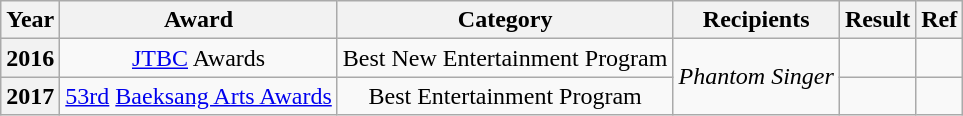<table class="wikitable" style="text-align:center">
<tr>
<th>Year</th>
<th>Award</th>
<th>Category</th>
<th>Recipients</th>
<th>Result</th>
<th>Ref</th>
</tr>
<tr>
<th>2016</th>
<td><a href='#'>JTBC</a> Awards</td>
<td>Best New Entertainment Program</td>
<td rowspan=2><em>Phantom Singer</em></td>
<td></td>
<td></td>
</tr>
<tr>
<th>2017</th>
<td><a href='#'>53rd</a> <a href='#'>Baeksang Arts Awards</a></td>
<td>Best Entertainment Program</td>
<td></td>
<td></td>
</tr>
</table>
